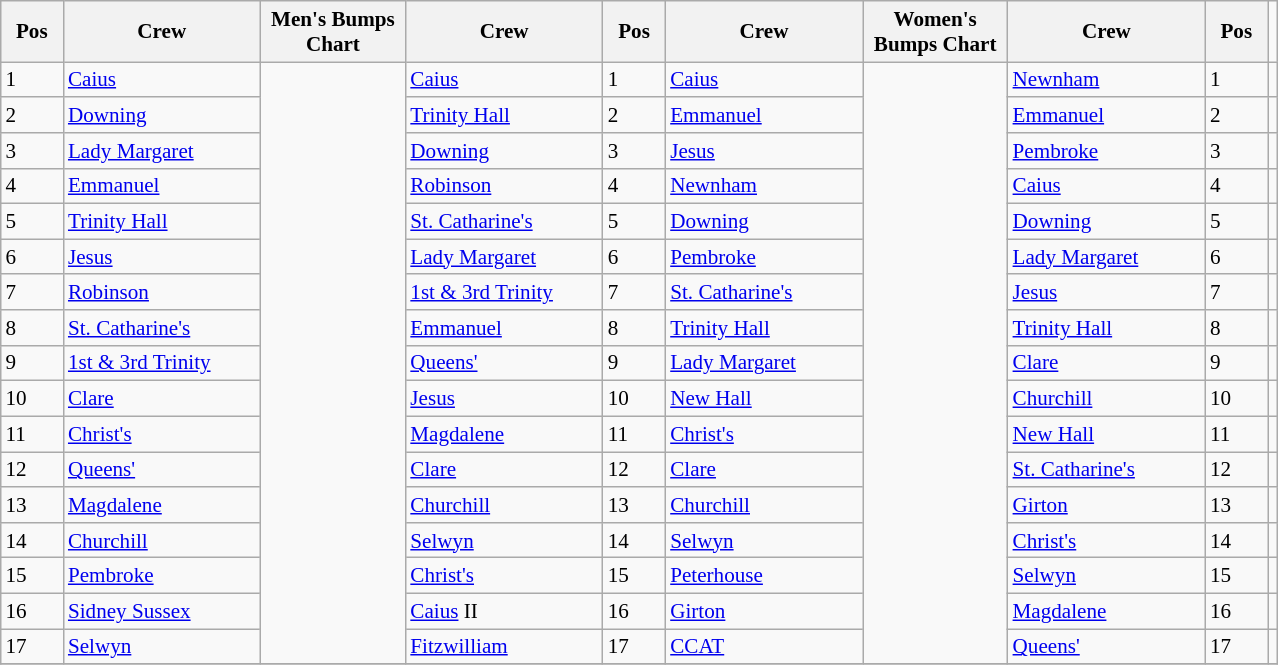<table class="wikitable" style="font-size:88%; white-space:nowrap; margin:0.5em auto">
<tr style="white-space:normal">
<th width=35>Pos</th>
<th width=125>Crew</th>
<th width=90>Men's Bumps Chart</th>
<th width=125>Crew</th>
<th width=35>Pos</th>
<th width=125>Crew</th>
<th width=90>Women's Bumps Chart</th>
<th width=125>Crew</th>
<th width=35>Pos</th>
</tr>
<tr>
<td>1</td>
<td><a href='#'>Caius</a></td>
<td rowspan="17"><br></td>
<td><a href='#'>Caius</a></td>
<td>1</td>
<td><a href='#'>Caius</a></td>
<td rowspan="17"><br></td>
<td><a href='#'>Newnham</a></td>
<td>1</td>
<td></td>
</tr>
<tr>
<td>2</td>
<td><a href='#'>Downing</a></td>
<td><a href='#'>Trinity Hall</a></td>
<td>2</td>
<td><a href='#'>Emmanuel</a></td>
<td><a href='#'>Emmanuel</a></td>
<td>2</td>
<td></td>
</tr>
<tr>
<td>3</td>
<td><a href='#'>Lady Margaret</a></td>
<td><a href='#'>Downing</a></td>
<td>3</td>
<td><a href='#'>Jesus</a></td>
<td><a href='#'>Pembroke</a></td>
<td>3</td>
<td></td>
</tr>
<tr>
<td>4</td>
<td><a href='#'>Emmanuel</a></td>
<td><a href='#'>Robinson</a></td>
<td>4</td>
<td><a href='#'>Newnham</a></td>
<td><a href='#'>Caius</a></td>
<td>4</td>
<td></td>
</tr>
<tr>
<td>5</td>
<td><a href='#'>Trinity Hall</a></td>
<td><a href='#'>St. Catharine's</a></td>
<td>5</td>
<td><a href='#'>Downing</a></td>
<td><a href='#'>Downing</a></td>
<td>5</td>
<td></td>
</tr>
<tr>
<td>6</td>
<td><a href='#'>Jesus</a></td>
<td><a href='#'>Lady Margaret</a></td>
<td>6</td>
<td><a href='#'>Pembroke</a></td>
<td><a href='#'>Lady Margaret</a></td>
<td>6</td>
<td></td>
</tr>
<tr>
<td>7</td>
<td><a href='#'>Robinson</a></td>
<td><a href='#'>1st & 3rd Trinity</a></td>
<td>7</td>
<td><a href='#'>St. Catharine's</a></td>
<td><a href='#'>Jesus</a></td>
<td>7</td>
<td></td>
</tr>
<tr>
<td>8</td>
<td><a href='#'>St. Catharine's</a></td>
<td><a href='#'>Emmanuel</a></td>
<td>8</td>
<td><a href='#'>Trinity Hall</a></td>
<td><a href='#'>Trinity Hall</a></td>
<td>8</td>
<td></td>
</tr>
<tr>
<td>9</td>
<td><a href='#'>1st & 3rd Trinity</a></td>
<td><a href='#'>Queens'</a></td>
<td>9</td>
<td><a href='#'>Lady Margaret</a></td>
<td><a href='#'>Clare</a></td>
<td>9</td>
<td></td>
</tr>
<tr>
<td>10</td>
<td><a href='#'>Clare</a></td>
<td><a href='#'>Jesus</a></td>
<td>10</td>
<td><a href='#'>New Hall</a></td>
<td><a href='#'>Churchill</a></td>
<td>10</td>
<td></td>
</tr>
<tr>
<td>11</td>
<td><a href='#'>Christ's</a></td>
<td><a href='#'>Magdalene</a></td>
<td>11</td>
<td><a href='#'>Christ's</a></td>
<td><a href='#'>New Hall</a></td>
<td>11</td>
<td></td>
</tr>
<tr>
<td>12</td>
<td><a href='#'>Queens'</a></td>
<td><a href='#'>Clare</a></td>
<td>12</td>
<td><a href='#'>Clare</a></td>
<td><a href='#'>St. Catharine's</a></td>
<td>12</td>
<td></td>
</tr>
<tr>
<td>13</td>
<td><a href='#'>Magdalene</a></td>
<td><a href='#'>Churchill</a></td>
<td>13</td>
<td><a href='#'>Churchill</a></td>
<td><a href='#'>Girton</a></td>
<td>13</td>
<td></td>
</tr>
<tr>
<td>14</td>
<td><a href='#'>Churchill</a></td>
<td><a href='#'>Selwyn</a></td>
<td>14</td>
<td><a href='#'>Selwyn</a></td>
<td><a href='#'>Christ's</a></td>
<td>14</td>
<td></td>
</tr>
<tr>
<td>15</td>
<td><a href='#'>Pembroke</a></td>
<td><a href='#'>Christ's</a></td>
<td>15</td>
<td><a href='#'>Peterhouse</a></td>
<td><a href='#'>Selwyn</a></td>
<td>15</td>
<td></td>
</tr>
<tr>
<td>16</td>
<td><a href='#'>Sidney Sussex</a></td>
<td><a href='#'>Caius</a> II</td>
<td>16</td>
<td><a href='#'>Girton</a></td>
<td><a href='#'>Magdalene</a></td>
<td>16</td>
<td></td>
</tr>
<tr>
<td>17</td>
<td><a href='#'>Selwyn</a></td>
<td><a href='#'>Fitzwilliam</a></td>
<td>17</td>
<td><a href='#'>CCAT</a></td>
<td><a href='#'>Queens'</a></td>
<td>17</td>
<td></td>
</tr>
<tr>
</tr>
</table>
